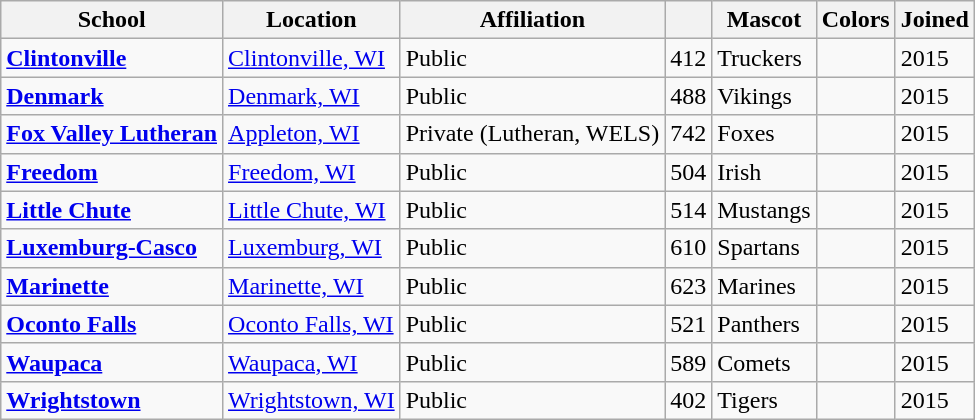<table class="wikitable sortable">
<tr>
<th>School</th>
<th>Location</th>
<th>Affiliation</th>
<th></th>
<th>Mascot</th>
<th>Colors</th>
<th>Joined</th>
</tr>
<tr>
<td><a href='#'><strong>Clintonville</strong></a></td>
<td><a href='#'>Clintonville, WI</a></td>
<td>Public</td>
<td>412</td>
<td>Truckers</td>
<td> </td>
<td>2015</td>
</tr>
<tr>
<td><a href='#'><strong>Denmark</strong></a></td>
<td><a href='#'>Denmark, WI</a></td>
<td>Public</td>
<td>488</td>
<td>Vikings</td>
<td> </td>
<td>2015</td>
</tr>
<tr>
<td><a href='#'><strong>Fox Valley Lutheran</strong></a></td>
<td><a href='#'>Appleton, WI</a></td>
<td>Private (Lutheran, WELS)</td>
<td>742</td>
<td>Foxes</td>
<td> </td>
<td>2015</td>
</tr>
<tr>
<td><a href='#'><strong>Freedom</strong></a></td>
<td><a href='#'>Freedom, WI</a></td>
<td>Public</td>
<td>504</td>
<td>Irish</td>
<td> </td>
<td>2015</td>
</tr>
<tr>
<td><a href='#'><strong>Little Chute</strong></a></td>
<td><a href='#'>Little Chute, WI</a></td>
<td>Public</td>
<td>514</td>
<td>Mustangs</td>
<td> </td>
<td>2015</td>
</tr>
<tr>
<td><a href='#'><strong>Luxemburg-Casco</strong></a></td>
<td><a href='#'>Luxemburg, WI</a></td>
<td>Public</td>
<td>610</td>
<td>Spartans</td>
<td> </td>
<td>2015</td>
</tr>
<tr>
<td><a href='#'><strong>Marinette</strong></a></td>
<td><a href='#'>Marinette, WI</a></td>
<td>Public</td>
<td>623</td>
<td>Marines</td>
<td> </td>
<td>2015</td>
</tr>
<tr>
<td><a href='#'><strong>Oconto Falls</strong></a></td>
<td><a href='#'>Oconto Falls, WI</a></td>
<td>Public</td>
<td>521</td>
<td>Panthers</td>
<td> </td>
<td>2015</td>
</tr>
<tr>
<td><a href='#'><strong>Waupaca</strong></a></td>
<td><a href='#'>Waupaca, WI</a></td>
<td>Public</td>
<td>589</td>
<td>Comets</td>
<td> </td>
<td>2015</td>
</tr>
<tr>
<td><a href='#'><strong>Wrightstown</strong></a></td>
<td><a href='#'>Wrightstown, WI</a></td>
<td>Public</td>
<td>402</td>
<td>Tigers</td>
<td> </td>
<td>2015</td>
</tr>
</table>
